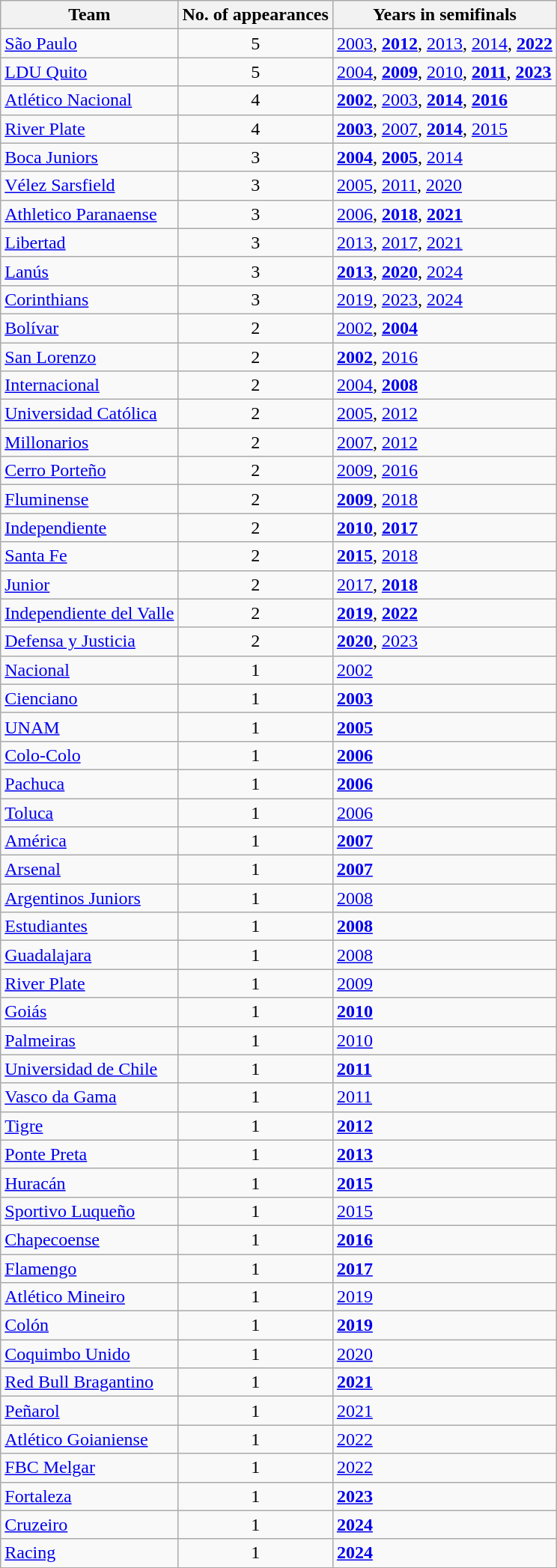<table class="wikitable plainrowheaders sortable">
<tr>
<th>Team</th>
<th>No. of appearances</th>
<th>Years in semifinals</th>
</tr>
<tr>
<td> <a href='#'>São Paulo</a></td>
<td align=center>5</td>
<td><a href='#'>2003</a>, <strong><a href='#'>2012</a></strong>, <a href='#'>2013</a>, <a href='#'>2014</a>, <strong><a href='#'>2022</a></strong></td>
</tr>
<tr>
<td> <a href='#'>LDU Quito</a></td>
<td align=center>5</td>
<td><a href='#'>2004</a>, <strong><a href='#'>2009</a></strong>, <a href='#'>2010</a>, <strong><a href='#'>2011</a></strong>, <strong><a href='#'>2023</a></strong></td>
</tr>
<tr>
<td> <a href='#'>Atlético Nacional</a></td>
<td align=center>4</td>
<td><strong><a href='#'>2002</a></strong>, <a href='#'>2003</a>, <strong><a href='#'>2014</a></strong>, <strong><a href='#'>2016</a></strong></td>
</tr>
<tr>
<td> <a href='#'>River Plate</a></td>
<td align=center>4</td>
<td><strong><a href='#'>2003</a></strong>, <a href='#'>2007</a>, <strong><a href='#'>2014</a></strong>, <a href='#'>2015</a></td>
</tr>
<tr>
<td> <a href='#'>Boca Juniors</a></td>
<td align=center>3</td>
<td><strong><a href='#'>2004</a></strong>, <strong><a href='#'>2005</a></strong>, <a href='#'>2014</a></td>
</tr>
<tr>
<td> <a href='#'>Vélez Sarsfield</a></td>
<td align=center>3</td>
<td><a href='#'>2005</a>, <a href='#'>2011</a>, <a href='#'>2020</a></td>
</tr>
<tr>
<td> <a href='#'>Athletico Paranaense</a></td>
<td align=center>3</td>
<td><a href='#'>2006</a>, <strong><a href='#'>2018</a></strong>, <strong><a href='#'>2021</a></strong></td>
</tr>
<tr>
<td> <a href='#'>Libertad</a></td>
<td align=center>3</td>
<td><a href='#'>2013</a>, <a href='#'>2017</a>, <a href='#'>2021</a></td>
</tr>
<tr>
<td> <a href='#'>Lanús</a></td>
<td align=center>3</td>
<td><strong><a href='#'>2013</a></strong>, <strong><a href='#'>2020</a></strong>, <a href='#'>2024</a></td>
</tr>
<tr>
<td> <a href='#'>Corinthians</a></td>
<td align=center>3</td>
<td><a href='#'>2019</a>, <a href='#'>2023</a>, <a href='#'>2024</a></td>
</tr>
<tr>
<td> <a href='#'>Bolívar</a></td>
<td align=center>2</td>
<td><a href='#'>2002</a>, <strong><a href='#'>2004</a></strong></td>
</tr>
<tr>
<td> <a href='#'>San Lorenzo</a></td>
<td align=center>2</td>
<td><strong><a href='#'>2002</a></strong>, <a href='#'>2016</a></td>
</tr>
<tr>
<td> <a href='#'>Internacional</a></td>
<td align=center>2</td>
<td><a href='#'>2004</a>, <strong><a href='#'>2008</a></strong></td>
</tr>
<tr>
<td> <a href='#'>Universidad Católica</a></td>
<td align=center>2</td>
<td><a href='#'>2005</a>, <a href='#'>2012</a></td>
</tr>
<tr>
<td> <a href='#'>Millonarios</a></td>
<td align=center>2</td>
<td><a href='#'>2007</a>, <a href='#'>2012</a></td>
</tr>
<tr>
<td> <a href='#'>Cerro Porteño</a></td>
<td align=center>2</td>
<td><a href='#'>2009</a>, <a href='#'>2016</a></td>
</tr>
<tr>
<td> <a href='#'>Fluminense</a></td>
<td align=center>2</td>
<td><strong><a href='#'>2009</a></strong>, <a href='#'>2018</a></td>
</tr>
<tr>
<td> <a href='#'>Independiente</a></td>
<td align=center>2</td>
<td><strong><a href='#'>2010</a></strong>, <strong><a href='#'>2017</a></strong></td>
</tr>
<tr>
<td> <a href='#'>Santa Fe</a></td>
<td align=center>2</td>
<td><strong><a href='#'>2015</a></strong>, <a href='#'>2018</a></td>
</tr>
<tr>
<td> <a href='#'>Junior</a></td>
<td align=center>2</td>
<td><a href='#'>2017</a>, <strong><a href='#'>2018</a></strong></td>
</tr>
<tr>
<td> <a href='#'>Independiente del Valle</a></td>
<td align=center>2</td>
<td><strong><a href='#'>2019</a></strong>, <strong><a href='#'>2022</a></strong></td>
</tr>
<tr>
<td> <a href='#'>Defensa y Justicia</a></td>
<td align=center>2</td>
<td><strong><a href='#'>2020</a></strong>, <a href='#'>2023</a></td>
</tr>
<tr>
<td> <a href='#'>Nacional</a></td>
<td align=center>1</td>
<td><a href='#'>2002</a></td>
</tr>
<tr>
<td> <a href='#'>Cienciano</a></td>
<td align=center>1</td>
<td><strong><a href='#'>2003</a></strong></td>
</tr>
<tr>
<td> <a href='#'>UNAM</a></td>
<td align=center>1</td>
<td><strong><a href='#'>2005</a></strong></td>
</tr>
<tr>
<td> <a href='#'>Colo-Colo</a></td>
<td align=center>1</td>
<td><strong><a href='#'>2006</a></strong></td>
</tr>
<tr>
<td> <a href='#'>Pachuca</a></td>
<td align=center>1</td>
<td><strong><a href='#'>2006</a></strong></td>
</tr>
<tr>
<td> <a href='#'>Toluca</a></td>
<td align=center>1</td>
<td><a href='#'>2006</a></td>
</tr>
<tr>
<td> <a href='#'>América</a></td>
<td align=center>1</td>
<td><strong><a href='#'>2007</a></strong></td>
</tr>
<tr>
<td> <a href='#'>Arsenal</a></td>
<td align=center>1</td>
<td><strong><a href='#'>2007</a></strong></td>
</tr>
<tr>
<td> <a href='#'>Argentinos Juniors</a></td>
<td align=center>1</td>
<td><a href='#'>2008</a></td>
</tr>
<tr>
<td> <a href='#'>Estudiantes</a></td>
<td align=center>1</td>
<td><strong><a href='#'>2008</a></strong></td>
</tr>
<tr>
<td> <a href='#'>Guadalajara</a></td>
<td align=center>1</td>
<td><a href='#'>2008</a></td>
</tr>
<tr>
<td> <a href='#'>River Plate</a></td>
<td align=center>1</td>
<td><a href='#'>2009</a></td>
</tr>
<tr>
<td> <a href='#'>Goiás</a></td>
<td align=center>1</td>
<td><strong><a href='#'>2010</a></strong></td>
</tr>
<tr>
<td> <a href='#'>Palmeiras</a></td>
<td align=center>1</td>
<td><a href='#'>2010</a></td>
</tr>
<tr>
<td> <a href='#'>Universidad de Chile</a></td>
<td align=center>1</td>
<td><strong><a href='#'>2011</a></strong></td>
</tr>
<tr>
<td> <a href='#'>Vasco da Gama</a></td>
<td align=center>1</td>
<td><a href='#'>2011</a></td>
</tr>
<tr>
<td> <a href='#'>Tigre</a></td>
<td align=center>1</td>
<td><strong><a href='#'>2012</a></strong></td>
</tr>
<tr>
<td> <a href='#'>Ponte Preta</a></td>
<td align=center>1</td>
<td><strong><a href='#'>2013</a></strong></td>
</tr>
<tr>
<td> <a href='#'>Huracán</a></td>
<td align=center>1</td>
<td><strong><a href='#'>2015</a></strong></td>
</tr>
<tr>
<td> <a href='#'>Sportivo Luqueño</a></td>
<td align=center>1</td>
<td><a href='#'>2015</a></td>
</tr>
<tr>
<td> <a href='#'>Chapecoense</a></td>
<td align=center>1</td>
<td><strong><a href='#'>2016</a></strong></td>
</tr>
<tr>
<td> <a href='#'>Flamengo</a></td>
<td align=center>1</td>
<td><strong><a href='#'>2017</a></strong></td>
</tr>
<tr>
<td> <a href='#'>Atlético Mineiro</a></td>
<td align=center>1</td>
<td><a href='#'>2019</a></td>
</tr>
<tr>
<td> <a href='#'>Colón</a></td>
<td align=center>1</td>
<td><strong><a href='#'>2019</a></strong></td>
</tr>
<tr>
<td> <a href='#'>Coquimbo Unido</a></td>
<td align=center>1</td>
<td><a href='#'>2020</a></td>
</tr>
<tr>
<td> <a href='#'>Red Bull Bragantino</a></td>
<td align=center>1</td>
<td><strong><a href='#'>2021</a></strong></td>
</tr>
<tr>
<td> <a href='#'>Peñarol</a></td>
<td align=center>1</td>
<td><a href='#'>2021</a></td>
</tr>
<tr>
<td> <a href='#'>Atlético Goianiense</a></td>
<td align=center>1</td>
<td><a href='#'>2022</a></td>
</tr>
<tr>
<td> <a href='#'>FBC Melgar</a></td>
<td align=center>1</td>
<td><a href='#'>2022</a></td>
</tr>
<tr>
<td> <a href='#'>Fortaleza</a></td>
<td align=center>1</td>
<td><strong><a href='#'>2023</a></strong></td>
</tr>
<tr>
<td> <a href='#'>Cruzeiro</a></td>
<td align=center>1</td>
<td><strong><a href='#'>2024</a></strong></td>
</tr>
<tr>
<td> <a href='#'>Racing</a></td>
<td align=center>1</td>
<td><strong><a href='#'>2024</a></strong></td>
</tr>
</table>
